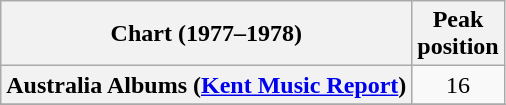<table class="wikitable sortable plainrowheaders" style="text-align:center">
<tr>
<th scope="col">Chart (1977–1978)</th>
<th scope="col">Peak<br>position</th>
</tr>
<tr>
<th scope="row">Australia Albums (<a href='#'>Kent Music Report</a>)</th>
<td>16</td>
</tr>
<tr>
</tr>
<tr>
</tr>
</table>
